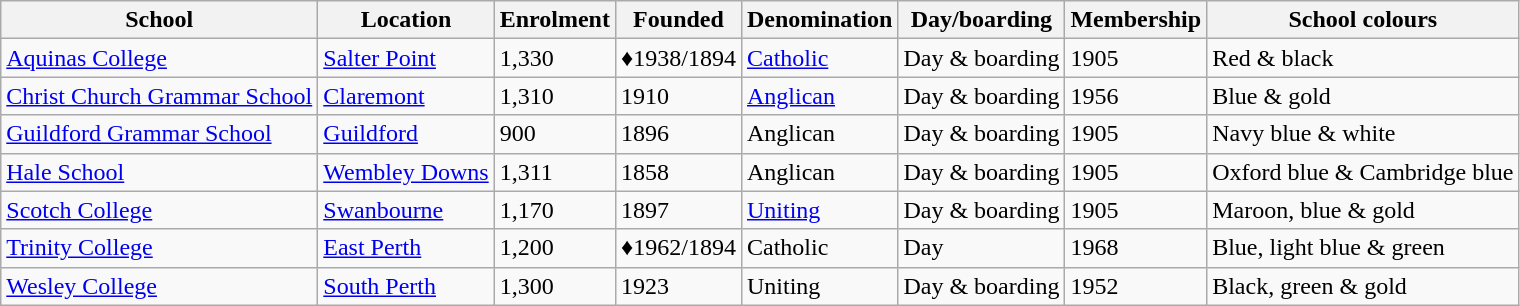<table class="wikitable">
<tr>
<th>School</th>
<th>Location</th>
<th>Enrolment</th>
<th>Founded</th>
<th>Denomination</th>
<th>Day/boarding</th>
<th>Membership</th>
<th>School colours</th>
</tr>
<tr>
<td><a href='#'>Aquinas College</a></td>
<td><a href='#'>Salter Point</a></td>
<td>1,330</td>
<td>♦1938/1894</td>
<td><a href='#'>Catholic</a></td>
<td>Day & boarding</td>
<td>1905</td>
<td> Red & black</td>
</tr>
<tr>
<td><a href='#'>Christ Church Grammar School</a></td>
<td><a href='#'>Claremont</a></td>
<td>1,310</td>
<td>1910</td>
<td><a href='#'>Anglican</a></td>
<td>Day & boarding</td>
<td>1956</td>
<td> Blue & gold</td>
</tr>
<tr>
<td><a href='#'>Guildford Grammar School</a></td>
<td><a href='#'>Guildford</a></td>
<td>900</td>
<td>1896</td>
<td>Anglican</td>
<td>Day & boarding</td>
<td>1905</td>
<td> Navy blue & white</td>
</tr>
<tr>
<td><a href='#'>Hale School</a></td>
<td><a href='#'>Wembley Downs</a></td>
<td>1,311</td>
<td>1858</td>
<td>Anglican</td>
<td>Day & boarding</td>
<td>1905</td>
<td> Oxford blue & Cambridge blue</td>
</tr>
<tr>
<td><a href='#'>Scotch College</a></td>
<td><a href='#'>Swanbourne</a></td>
<td>1,170</td>
<td>1897</td>
<td><a href='#'>Uniting</a></td>
<td>Day & boarding</td>
<td>1905</td>
<td> Maroon, blue & gold</td>
</tr>
<tr>
<td><a href='#'>Trinity College</a></td>
<td><a href='#'>East Perth</a></td>
<td>1,200</td>
<td>♦1962/1894</td>
<td>Catholic</td>
<td>Day</td>
<td>1968</td>
<td> Blue, light blue & green</td>
</tr>
<tr>
<td><a href='#'>Wesley College</a></td>
<td><a href='#'>South Perth</a></td>
<td>1,300</td>
<td>1923</td>
<td>Uniting</td>
<td>Day & boarding</td>
<td>1952</td>
<td> Black, green & gold</td>
</tr>
</table>
